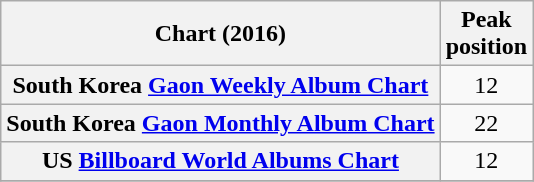<table class="wikitable sortable plainrowheaders" style="text-align:center">
<tr>
<th>Chart (2016)</th>
<th>Peak<br>position</th>
</tr>
<tr>
<th scope="row">South Korea <a href='#'>Gaon Weekly Album Chart</a></th>
<td>12</td>
</tr>
<tr>
<th scope="row">South Korea <a href='#'>Gaon Monthly Album Chart</a></th>
<td align="center">22</td>
</tr>
<tr>
<th scope="row">US <a href='#'>Billboard World Albums Chart</a></th>
<td>12</td>
</tr>
<tr>
</tr>
</table>
